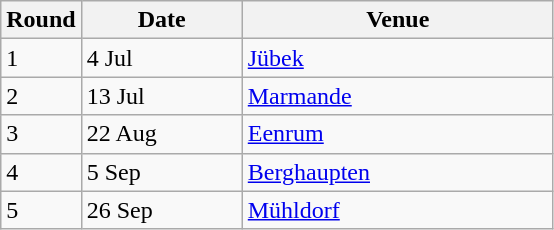<table class="wikitable" style="font-size: 100%">
<tr>
<th width=30>Round</th>
<th width=100>Date</th>
<th width=200>Venue</th>
</tr>
<tr>
<td>1</td>
<td>4 Jul</td>
<td> <a href='#'>Jübek</a></td>
</tr>
<tr>
<td>2</td>
<td>13 Jul</td>
<td> <a href='#'>Marmande</a></td>
</tr>
<tr>
<td>3</td>
<td>22 Aug</td>
<td> <a href='#'>Eenrum</a></td>
</tr>
<tr>
<td>4</td>
<td>5 Sep</td>
<td> <a href='#'>Berghaupten</a></td>
</tr>
<tr>
<td>5</td>
<td>26 Sep</td>
<td> <a href='#'>Mühldorf</a></td>
</tr>
</table>
